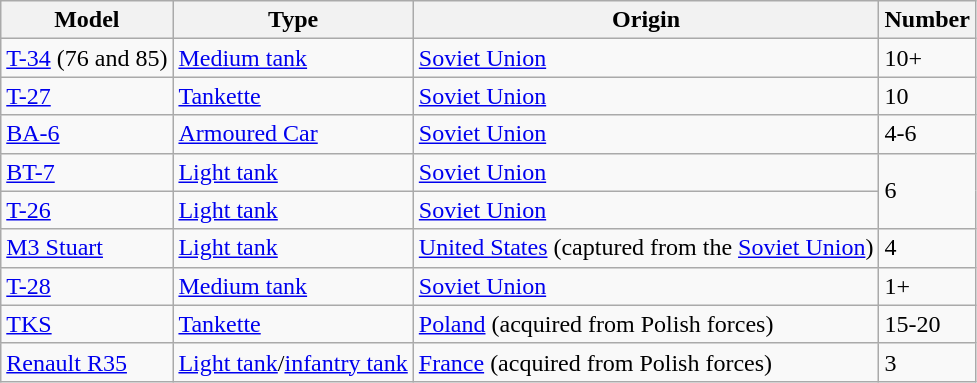<table class="wikitable">
<tr>
<th>Model</th>
<th>Type</th>
<th>Origin</th>
<th>Number</th>
</tr>
<tr>
<td><a href='#'>T-34</a> (76 and 85)</td>
<td><a href='#'>Medium tank</a></td>
<td><a href='#'>Soviet Union</a></td>
<td>10+ </td>
</tr>
<tr>
<td><a href='#'>T-27</a></td>
<td><a href='#'>Tankette</a></td>
<td><a href='#'>Soviet Union</a></td>
<td>10 </td>
</tr>
<tr>
<td><a href='#'>BA-6</a></td>
<td><a href='#'>Armoured Car</a></td>
<td><a href='#'>Soviet Union</a></td>
<td>4-6 </td>
</tr>
<tr>
<td><a href='#'>BT-7</a></td>
<td><a href='#'>Light tank</a></td>
<td><a href='#'>Soviet Union</a></td>
<td rowspan="2">6 </td>
</tr>
<tr>
<td><a href='#'>T-26</a></td>
<td><a href='#'>Light tank</a></td>
<td><a href='#'>Soviet Union</a></td>
</tr>
<tr>
<td><a href='#'>M3 Stuart</a></td>
<td><a href='#'>Light tank</a></td>
<td><a href='#'>United States</a> (captured from the <a href='#'>Soviet Union</a>)</td>
<td>4 </td>
</tr>
<tr>
<td><a href='#'>T-28</a></td>
<td><a href='#'>Medium tank</a></td>
<td><a href='#'>Soviet Union</a></td>
<td>1+ </td>
</tr>
<tr>
<td><a href='#'>TKS</a></td>
<td><a href='#'>Tankette</a></td>
<td><a href='#'>Poland</a> (acquired from Polish forces)</td>
<td>15-20 </td>
</tr>
<tr>
<td><a href='#'>Renault R35</a></td>
<td><a href='#'>Light tank</a>/<a href='#'>infantry tank</a></td>
<td><a href='#'>France</a> (acquired from Polish forces)</td>
<td>3 </td>
</tr>
</table>
